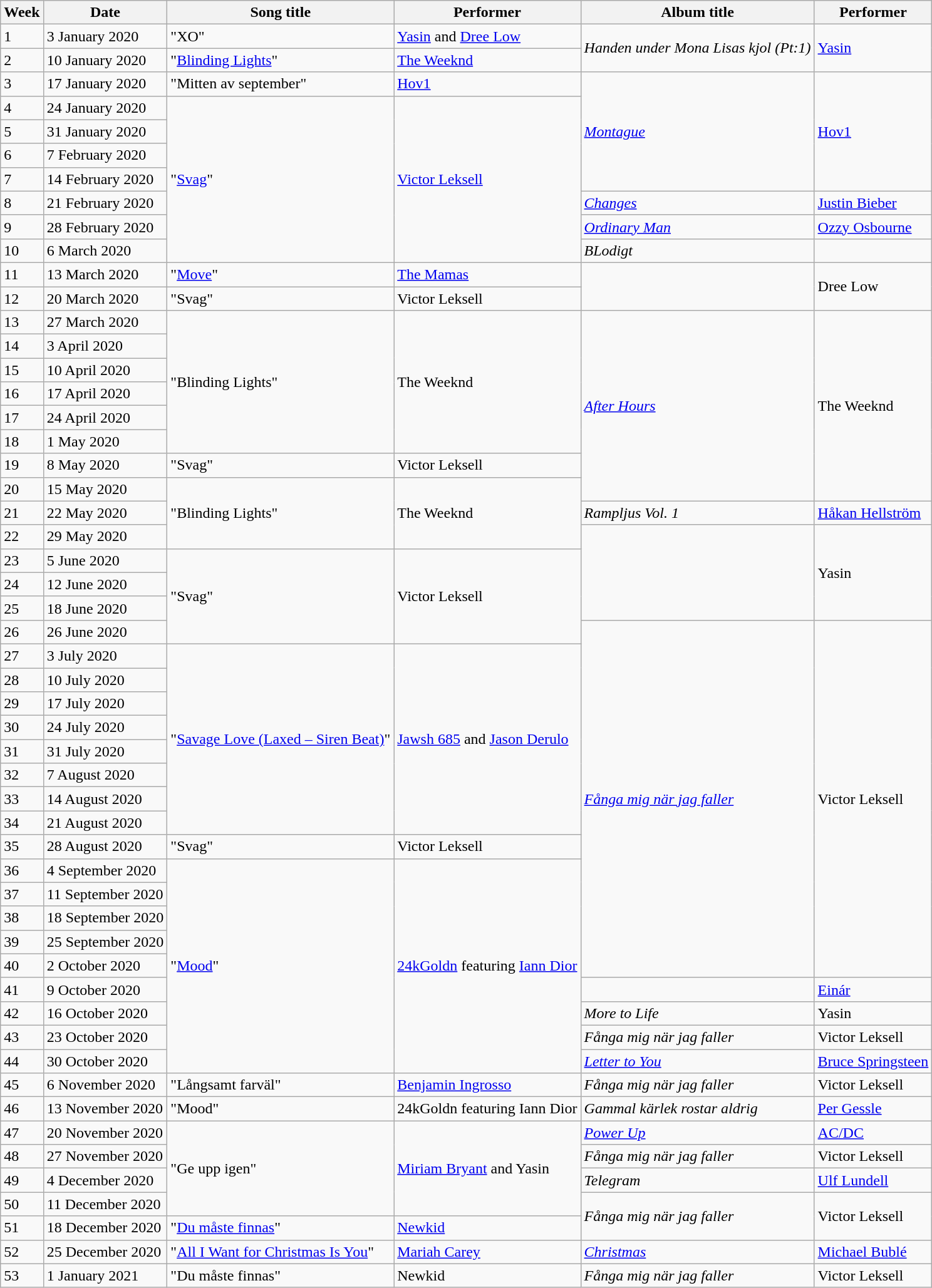<table class="wikitable">
<tr>
<th>Week</th>
<th>Date</th>
<th>Song title</th>
<th>Performer</th>
<th>Album title</th>
<th>Performer</th>
</tr>
<tr>
<td>1</td>
<td>3 January 2020</td>
<td>"XO"</td>
<td><a href='#'>Yasin</a> and <a href='#'>Dree Low</a></td>
<td rowspan="2"><em>Handen under Mona Lisas kjol (Pt:1)</em></td>
<td rowspan="2"><a href='#'>Yasin</a></td>
</tr>
<tr>
<td>2</td>
<td>10 January 2020</td>
<td>"<a href='#'>Blinding Lights</a>"</td>
<td><a href='#'>The Weeknd</a></td>
</tr>
<tr>
<td>3</td>
<td>17 January 2020</td>
<td>"Mitten av september"</td>
<td><a href='#'>Hov1</a></td>
<td rowspan="5"><em><a href='#'>Montague</a></em></td>
<td rowspan="5"><a href='#'>Hov1</a></td>
</tr>
<tr>
<td>4</td>
<td>24 January 2020</td>
<td rowspan="7">"<a href='#'>Svag</a>"</td>
<td rowspan="7"><a href='#'>Victor Leksell</a></td>
</tr>
<tr>
<td>5</td>
<td>31 January 2020</td>
</tr>
<tr>
<td>6</td>
<td>7 February 2020</td>
</tr>
<tr>
<td>7</td>
<td>14 February 2020</td>
</tr>
<tr>
<td>8</td>
<td>21 February 2020</td>
<td><em><a href='#'>Changes</a></em></td>
<td><a href='#'>Justin Bieber</a></td>
</tr>
<tr>
<td>9</td>
<td>28 February 2020</td>
<td><em><a href='#'>Ordinary Man</a></em></td>
<td><a href='#'>Ozzy Osbourne</a></td>
</tr>
<tr>
<td>10</td>
<td>6 March 2020</td>
<td><em>BLodigt</em></td>
<td></td>
</tr>
<tr>
<td>11</td>
<td>13 March 2020</td>
<td>"<a href='#'>Move</a>"</td>
<td><a href='#'>The Mamas</a></td>
<td rowspan="2"><em></em></td>
<td rowspan="2">Dree Low</td>
</tr>
<tr>
<td>12</td>
<td>20 March 2020</td>
<td>"Svag"</td>
<td>Victor Leksell</td>
</tr>
<tr>
<td>13</td>
<td>27 March 2020</td>
<td rowspan="6">"Blinding Lights"</td>
<td rowspan="6">The Weeknd</td>
<td rowspan="8"><em><a href='#'>After Hours</a></em></td>
<td rowspan="8">The Weeknd</td>
</tr>
<tr>
<td>14</td>
<td>3 April 2020</td>
</tr>
<tr>
<td>15</td>
<td>10 April 2020</td>
</tr>
<tr>
<td>16</td>
<td>17 April 2020</td>
</tr>
<tr>
<td>17</td>
<td>24 April 2020</td>
</tr>
<tr>
<td>18</td>
<td>1 May 2020</td>
</tr>
<tr>
<td>19</td>
<td>8 May 2020</td>
<td>"Svag"</td>
<td>Victor Leksell</td>
</tr>
<tr>
<td>20</td>
<td>15 May 2020</td>
<td rowspan="3">"Blinding Lights"</td>
<td rowspan="3">The Weeknd</td>
</tr>
<tr>
<td>21</td>
<td>22 May 2020</td>
<td><em>Rampljus Vol. 1</em></td>
<td><a href='#'>Håkan Hellström</a></td>
</tr>
<tr>
<td>22</td>
<td>29 May 2020</td>
<td rowspan="4"><em></em></td>
<td rowspan="4">Yasin</td>
</tr>
<tr>
<td>23</td>
<td>5 June 2020</td>
<td rowspan="4">"Svag"</td>
<td rowspan="4">Victor Leksell</td>
</tr>
<tr>
<td>24</td>
<td>12 June 2020</td>
</tr>
<tr>
<td>25</td>
<td>18 June 2020</td>
</tr>
<tr>
<td>26</td>
<td>26 June 2020</td>
<td rowspan="15"><em><a href='#'>Fånga mig när jag faller</a></em></td>
<td rowspan="15">Victor Leksell</td>
</tr>
<tr>
<td>27</td>
<td>3 July 2020</td>
<td rowspan="8">"<a href='#'>Savage Love (Laxed – Siren Beat)</a>"</td>
<td rowspan="8"><a href='#'>Jawsh 685</a> and <a href='#'>Jason Derulo</a></td>
</tr>
<tr>
<td>28</td>
<td>10 July 2020</td>
</tr>
<tr>
<td>29</td>
<td>17 July 2020</td>
</tr>
<tr>
<td>30</td>
<td>24 July 2020</td>
</tr>
<tr>
<td>31</td>
<td>31 July 2020</td>
</tr>
<tr>
<td>32</td>
<td>7 August 2020</td>
</tr>
<tr>
<td>33</td>
<td>14 August 2020</td>
</tr>
<tr>
<td>34</td>
<td>21 August 2020</td>
</tr>
<tr>
<td>35</td>
<td>28 August 2020</td>
<td>"Svag"</td>
<td>Victor Leksell</td>
</tr>
<tr>
<td>36</td>
<td>4 September 2020</td>
<td rowspan="9">"<a href='#'>Mood</a>"</td>
<td rowspan="9"><a href='#'>24kGoldn</a> featuring <a href='#'>Iann Dior</a></td>
</tr>
<tr>
<td>37</td>
<td>11 September 2020</td>
</tr>
<tr>
<td>38</td>
<td>18 September 2020</td>
</tr>
<tr>
<td>39</td>
<td>25 September 2020</td>
</tr>
<tr>
<td>40</td>
<td>2 October 2020</td>
</tr>
<tr>
<td>41</td>
<td>9 October 2020</td>
<td><em></em></td>
<td><a href='#'>Einár</a></td>
</tr>
<tr>
<td>42</td>
<td>16 October 2020</td>
<td><em>More to Life</em></td>
<td>Yasin</td>
</tr>
<tr>
<td>43</td>
<td>23 October 2020</td>
<td><em>Fånga mig när jag faller</em></td>
<td>Victor Leksell</td>
</tr>
<tr>
<td>44</td>
<td>30 October 2020</td>
<td><em><a href='#'>Letter to You</a></em></td>
<td><a href='#'>Bruce Springsteen</a></td>
</tr>
<tr>
<td>45</td>
<td>6 November 2020</td>
<td>"Långsamt farväl"</td>
<td><a href='#'>Benjamin Ingrosso</a></td>
<td><em>Fånga mig när jag faller</em></td>
<td>Victor Leksell</td>
</tr>
<tr>
<td>46</td>
<td>13 November 2020</td>
<td>"Mood"</td>
<td>24kGoldn featuring Iann Dior</td>
<td><em>Gammal kärlek rostar aldrig</em></td>
<td><a href='#'>Per Gessle</a></td>
</tr>
<tr>
<td>47</td>
<td>20 November 2020</td>
<td rowspan="4">"Ge upp igen"</td>
<td rowspan="4"><a href='#'>Miriam Bryant</a> and Yasin</td>
<td><em><a href='#'>Power Up</a></em></td>
<td><a href='#'>AC/DC</a></td>
</tr>
<tr>
<td>48</td>
<td>27 November 2020</td>
<td><em>Fånga mig när jag faller</em></td>
<td>Victor Leksell</td>
</tr>
<tr>
<td>49</td>
<td>4 December 2020</td>
<td><em>Telegram</em></td>
<td><a href='#'>Ulf Lundell</a></td>
</tr>
<tr>
<td>50</td>
<td>11 December 2020</td>
<td rowspan="2"><em>Fånga mig när jag faller</em></td>
<td rowspan="2">Victor Leksell</td>
</tr>
<tr>
<td>51</td>
<td>18 December 2020</td>
<td>"<a href='#'>Du måste finnas</a>"</td>
<td><a href='#'>Newkid</a></td>
</tr>
<tr>
<td>52</td>
<td>25 December 2020</td>
<td>"<a href='#'>All I Want for Christmas Is You</a>"</td>
<td><a href='#'>Mariah Carey</a></td>
<td><em><a href='#'>Christmas</a></em></td>
<td><a href='#'>Michael Bublé</a></td>
</tr>
<tr>
<td>53</td>
<td>1 January 2021</td>
<td>"Du måste finnas"</td>
<td>Newkid</td>
<td><em>Fånga mig när jag faller</em></td>
<td>Victor Leksell</td>
</tr>
</table>
